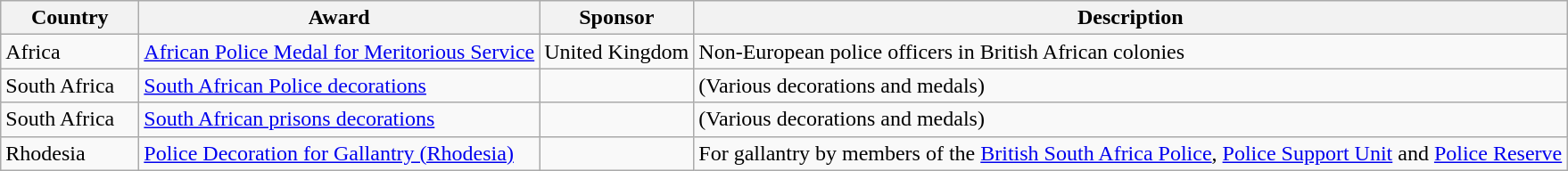<table class="wikitable sortable">
<tr>
<th style="width:6em;">Country</th>
<th>Award</th>
<th>Sponsor</th>
<th>Description</th>
</tr>
<tr>
<td>Africa</td>
<td><a href='#'>African Police Medal for Meritorious Service</a></td>
<td>United Kingdom</td>
<td>Non-European police officers in British African colonies</td>
</tr>
<tr>
<td>South Africa</td>
<td><a href='#'>South African Police decorations</a></td>
<td></td>
<td>(Various decorations and medals)</td>
</tr>
<tr>
<td>South Africa</td>
<td><a href='#'>South African prisons decorations</a></td>
<td></td>
<td>(Various decorations and medals)</td>
</tr>
<tr>
<td>Rhodesia</td>
<td><a href='#'>Police Decoration for Gallantry (Rhodesia)</a></td>
<td></td>
<td>For gallantry by members of the <a href='#'>British South Africa Police</a>, <a href='#'>Police Support Unit</a> and <a href='#'>Police Reserve</a></td>
</tr>
</table>
